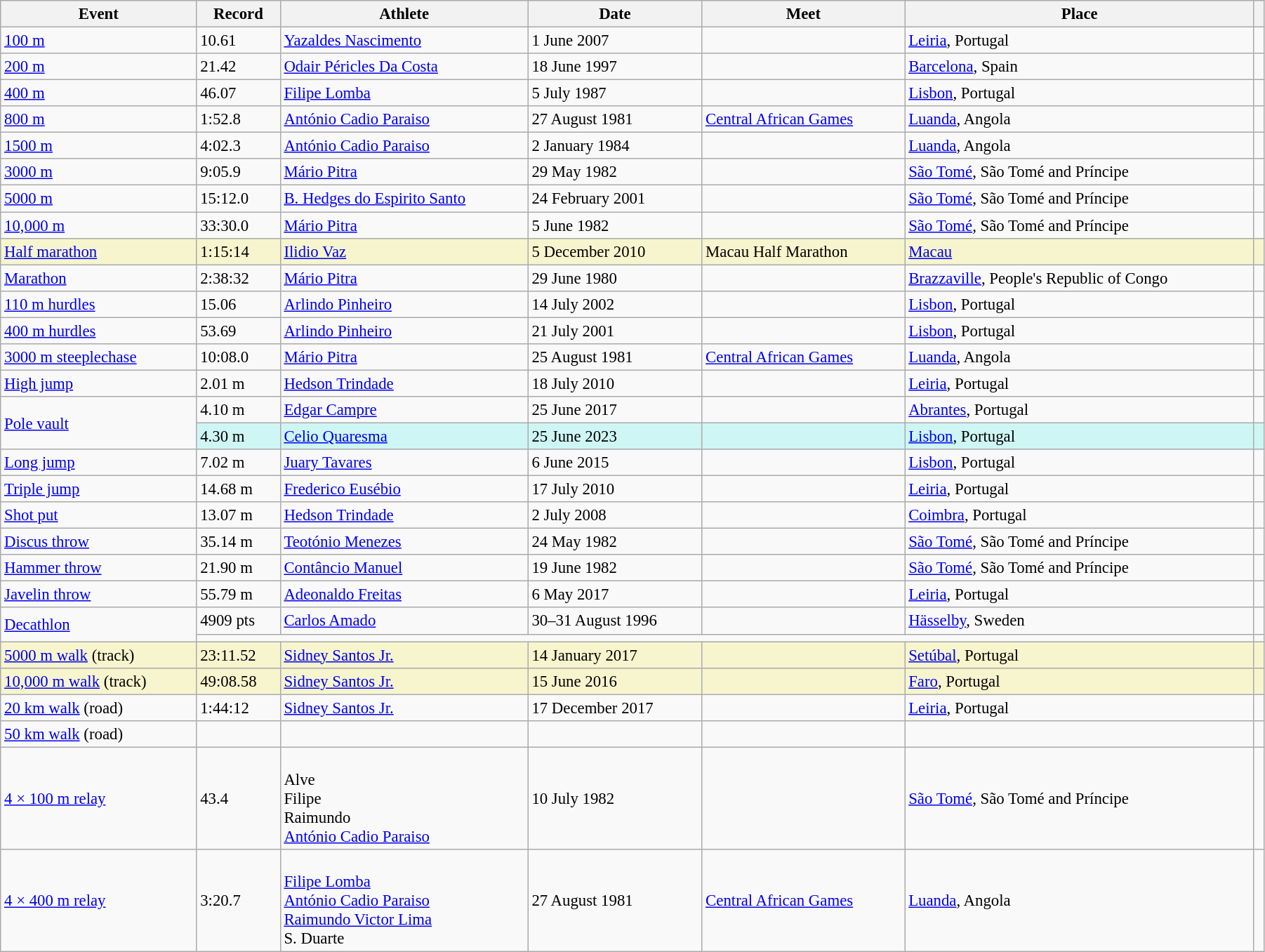<table class="wikitable" style="font-size:95%; width: 95%;">
<tr>
<th>Event</th>
<th>Record</th>
<th>Athlete</th>
<th>Date</th>
<th>Meet</th>
<th>Place</th>
<th></th>
</tr>
<tr>
<td><a href='#'>100 m</a></td>
<td>10.61 </td>
<td><a href='#'>Yazaldes Nascimento</a></td>
<td>1 June 2007</td>
<td></td>
<td><a href='#'>Leiria</a>, Portugal</td>
<td></td>
</tr>
<tr>
<td><a href='#'>200 m</a></td>
<td>21.42</td>
<td><a href='#'>Odair Péricles Da Costa</a></td>
<td>18 June 1997</td>
<td></td>
<td><a href='#'>Barcelona</a>, Spain</td>
<td></td>
</tr>
<tr>
<td><a href='#'>400 m</a></td>
<td>46.07</td>
<td><a href='#'>Filipe Lomba</a></td>
<td>5 July 1987</td>
<td></td>
<td><a href='#'>Lisbon</a>, Portugal</td>
<td></td>
</tr>
<tr>
<td><a href='#'>800 m</a></td>
<td>1:52.8 </td>
<td><a href='#'>António Cadio Paraiso</a></td>
<td>27 August 1981</td>
<td><a href='#'>Central African Games</a></td>
<td><a href='#'>Luanda</a>, Angola</td>
<td></td>
</tr>
<tr>
<td><a href='#'>1500 m</a></td>
<td>4:02.3 </td>
<td><a href='#'>António Cadio Paraiso</a></td>
<td>2 January 1984</td>
<td></td>
<td><a href='#'>Luanda</a>, Angola</td>
<td></td>
</tr>
<tr>
<td><a href='#'>3000 m</a></td>
<td>9:05.9 </td>
<td><a href='#'>Mário Pitra</a></td>
<td>29 May 1982</td>
<td></td>
<td><a href='#'>São Tomé</a>, São Tomé and Príncipe</td>
<td></td>
</tr>
<tr>
<td><a href='#'>5000 m</a></td>
<td>15:12.0 </td>
<td><a href='#'>B. Hedges do Espirito Santo</a></td>
<td>24 February 2001</td>
<td></td>
<td><a href='#'>São Tomé</a>, São Tomé and Príncipe</td>
<td></td>
</tr>
<tr>
<td><a href='#'>10,000 m</a></td>
<td>33:30.0 </td>
<td><a href='#'>Mário Pitra</a></td>
<td>5 June 1982</td>
<td></td>
<td><a href='#'>São Tomé</a>, São Tomé and Príncipe</td>
<td></td>
</tr>
<tr style="background:#f6F5CE;">
<td><a href='#'>Half marathon</a></td>
<td>1:15:14</td>
<td><a href='#'>Ilidio Vaz</a></td>
<td>5 December 2010</td>
<td>Macau Half Marathon</td>
<td><a href='#'>Macau</a></td>
<td></td>
</tr>
<tr>
<td><a href='#'>Marathon</a></td>
<td>2:38:32</td>
<td><a href='#'>Mário Pitra</a></td>
<td>29 June 1980</td>
<td></td>
<td><a href='#'>Brazzaville</a>, People's Republic of Congo</td>
<td></td>
</tr>
<tr>
<td><a href='#'>110 m hurdles</a></td>
<td>15.06</td>
<td><a href='#'>Arlindo Pinheiro</a></td>
<td>14 July 2002</td>
<td></td>
<td><a href='#'>Lisbon</a>, Portugal</td>
<td></td>
</tr>
<tr>
<td><a href='#'>400 m hurdles</a></td>
<td>53.69</td>
<td><a href='#'>Arlindo Pinheiro</a></td>
<td>21 July 2001</td>
<td></td>
<td><a href='#'>Lisbon</a>, Portugal</td>
<td></td>
</tr>
<tr>
<td><a href='#'>3000 m steeplechase</a></td>
<td>10:08.0 </td>
<td><a href='#'>Mário Pitra</a></td>
<td>25 August 1981</td>
<td><a href='#'>Central African Games</a></td>
<td><a href='#'>Luanda</a>, Angola</td>
<td></td>
</tr>
<tr>
<td><a href='#'>High jump</a></td>
<td>2.01 m</td>
<td><a href='#'>Hedson Trindade</a></td>
<td>18 July 2010</td>
<td></td>
<td><a href='#'>Leiria</a>, Portugal</td>
<td></td>
</tr>
<tr>
<td rowspan=2><a href='#'>Pole vault</a></td>
<td>4.10 m</td>
<td><a href='#'>Edgar Campre</a></td>
<td>25 June 2017</td>
<td></td>
<td><a href='#'>Abrantes</a>, Portugal</td>
<td></td>
</tr>
<tr style="background:#cef6f5;">
<td>4.30 m</td>
<td><a href='#'>Celio Quaresma</a></td>
<td>25 June 2023</td>
<td></td>
<td><a href='#'>Lisbon</a>, Portugal</td>
<td></td>
</tr>
<tr>
<td><a href='#'>Long jump</a></td>
<td>7.02 m</td>
<td><a href='#'>Juary Tavares</a></td>
<td>6 June 2015</td>
<td></td>
<td><a href='#'>Lisbon</a>, Portugal</td>
<td></td>
</tr>
<tr>
<td><a href='#'>Triple jump</a></td>
<td>14.68 m </td>
<td><a href='#'>Frederico Eusébio</a></td>
<td>17 July 2010</td>
<td></td>
<td><a href='#'>Leiria</a>, Portugal</td>
<td></td>
</tr>
<tr>
<td><a href='#'>Shot put</a></td>
<td>13.07 m</td>
<td><a href='#'>Hedson Trindade</a></td>
<td>2 July 2008</td>
<td></td>
<td><a href='#'>Coimbra</a>, Portugal</td>
<td></td>
</tr>
<tr>
<td><a href='#'>Discus throw</a></td>
<td>35.14 m</td>
<td><a href='#'>Teotónio Menezes</a></td>
<td>24 May 1982</td>
<td></td>
<td><a href='#'>São Tomé</a>, São Tomé and Príncipe</td>
<td></td>
</tr>
<tr>
<td><a href='#'>Hammer throw</a></td>
<td>21.90 m</td>
<td><a href='#'>Contâncio Manuel</a></td>
<td>19 June 1982</td>
<td></td>
<td><a href='#'>São Tomé</a>, São Tomé and Príncipe</td>
<td></td>
</tr>
<tr>
<td><a href='#'>Javelin throw</a></td>
<td>55.79 m</td>
<td><a href='#'>Adeonaldo Freitas</a></td>
<td>6 May 2017</td>
<td></td>
<td><a href='#'>Leiria</a>, Portugal</td>
<td></td>
</tr>
<tr>
<td rowspan=2><a href='#'>Decathlon</a></td>
<td>4909 pts </td>
<td><a href='#'>Carlos Amado</a></td>
<td>30–31 August 1996</td>
<td></td>
<td><a href='#'>Hässelby</a>, Sweden</td>
<td></td>
</tr>
<tr>
<td colspan=5></td>
<td></td>
</tr>
<tr style="background:#f6F5CE;">
<td><a href='#'>5000 m walk</a> (track)</td>
<td>23:11.52</td>
<td><a href='#'>Sidney Santos Jr.</a></td>
<td>14 January 2017</td>
<td></td>
<td><a href='#'>Setúbal</a>, Portugal</td>
<td></td>
</tr>
<tr style="background:#f6F5CE;">
<td><a href='#'>10,000 m walk</a> (track)</td>
<td>49:08.58</td>
<td><a href='#'>Sidney Santos Jr.</a></td>
<td>15 June 2016</td>
<td></td>
<td><a href='#'>Faro</a>, Portugal</td>
<td></td>
</tr>
<tr>
<td><a href='#'>20 km walk</a> (road)</td>
<td>1:44:12</td>
<td><a href='#'>Sidney Santos Jr.</a></td>
<td>17 December 2017</td>
<td></td>
<td><a href='#'>Leiria</a>, Portugal</td>
<td></td>
</tr>
<tr>
<td><a href='#'>50 km walk</a> (road)</td>
<td></td>
<td></td>
<td></td>
<td></td>
<td></td>
<td></td>
</tr>
<tr>
<td><a href='#'>4 × 100 m relay</a></td>
<td>43.4 </td>
<td><br>Alve<br>Filipe<br>Raimundo<br><a href='#'>António Cadio Paraiso</a></td>
<td>10 July 1982</td>
<td></td>
<td><a href='#'>São Tomé</a>, São Tomé and Príncipe</td>
<td></td>
</tr>
<tr>
<td><a href='#'>4 × 400 m relay</a></td>
<td>3:20.7 </td>
<td><br><a href='#'>Filipe Lomba</a><br><a href='#'>António Cadio Paraiso</a><br><a href='#'>Raimundo Victor Lima</a><br>S. Duarte</td>
<td>27 August 1981</td>
<td><a href='#'>Central African Games</a></td>
<td><a href='#'>Luanda</a>, Angola</td>
<td></td>
</tr>
</table>
